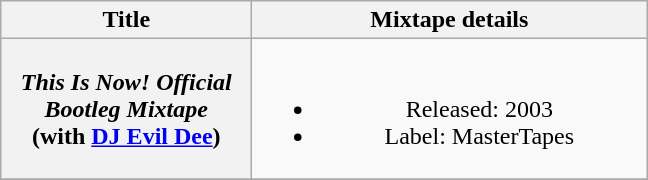<table class="wikitable plainrowheaders" style="text-align:center;">
<tr>
<th scope="col" style="width:10em;">Title</th>
<th scope="col" style="width:16em;">Mixtape details</th>
</tr>
<tr>
<th scope="row"><em>This Is Now! Official Bootleg Mixtape</em><br><span>(with <a href='#'>DJ Evil Dee</a>)</span></th>
<td><br><ul><li>Released: 2003</li><li>Label: MasterTapes</li></ul></td>
</tr>
<tr>
</tr>
</table>
